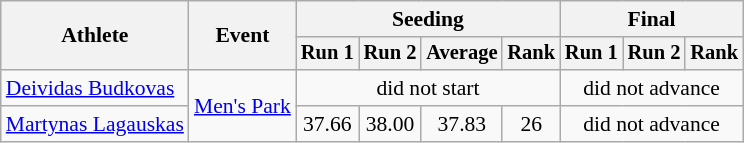<table class=wikitable style=font-size:90%;text-align:center>
<tr>
<th rowspan=2>Athlete</th>
<th rowspan=2>Event</th>
<th colspan=4>Seeding</th>
<th colspan=3>Final</th>
</tr>
<tr style=font-size:95%>
<th>Run 1</th>
<th>Run 2</th>
<th>Average</th>
<th>Rank</th>
<th>Run 1</th>
<th>Run 2</th>
<th>Rank</th>
</tr>
<tr>
<td align=left><a href='#'>Deividas Budkovas</a></td>
<td align=left rowspan=2><a href='#'>Men's Park</a></td>
<td colspan=4>did not start</td>
<td colspan=3>did not advance</td>
</tr>
<tr>
<td align=left><a href='#'>Martynas Lagauskas</a></td>
<td>37.66</td>
<td>38.00</td>
<td>37.83</td>
<td>26</td>
<td colspan=3>did not advance</td>
</tr>
</table>
